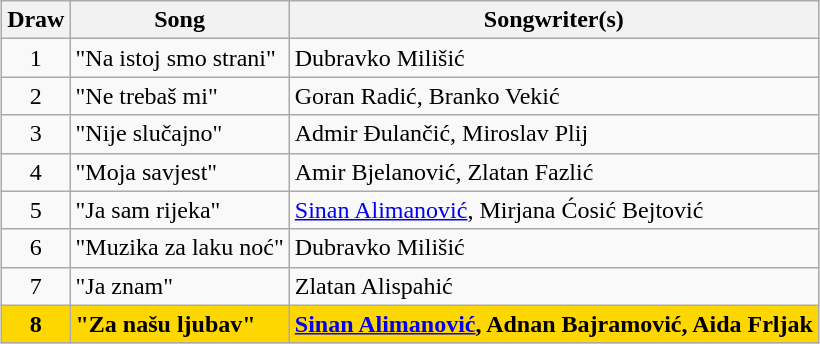<table class="sortable wikitable" style="margin: 1em auto 1em auto; text-align:center">
<tr>
<th>Draw</th>
<th>Song</th>
<th>Songwriter(s)</th>
</tr>
<tr>
<td>1</td>
<td align="left">"Na istoj smo strani"</td>
<td align="left">Dubravko Milišić</td>
</tr>
<tr>
<td>2</td>
<td align="left">"Ne trebaš mi"</td>
<td align="left">Goran Radić, Branko Vekić</td>
</tr>
<tr>
<td>3</td>
<td align="left">"Nije slučajno"</td>
<td align="left">Admir Đulančić, Miroslav Plij</td>
</tr>
<tr>
<td>4</td>
<td align="left">"Moja savjest"</td>
<td align="left">Amir Bjelanović, Zlatan Fazlić</td>
</tr>
<tr>
<td>5</td>
<td align="left">"Ja sam rijeka"</td>
<td align="left"><a href='#'>Sinan Alimanović</a>, Mirjana Ćosić Bejtović</td>
</tr>
<tr>
<td>6</td>
<td align="left">"Muzika za laku noć"</td>
<td align="left">Dubravko Milišić</td>
</tr>
<tr>
<td>7</td>
<td align="left">"Ja znam"</td>
<td align="left">Zlatan Alispahić</td>
</tr>
<tr style="font-weight:bold; background:gold;">
<td>8</td>
<td align="left">"Za našu ljubav"</td>
<td align="left"><a href='#'>Sinan Alimanović</a>, Adnan Bajramović, Aida Frljak</td>
</tr>
</table>
